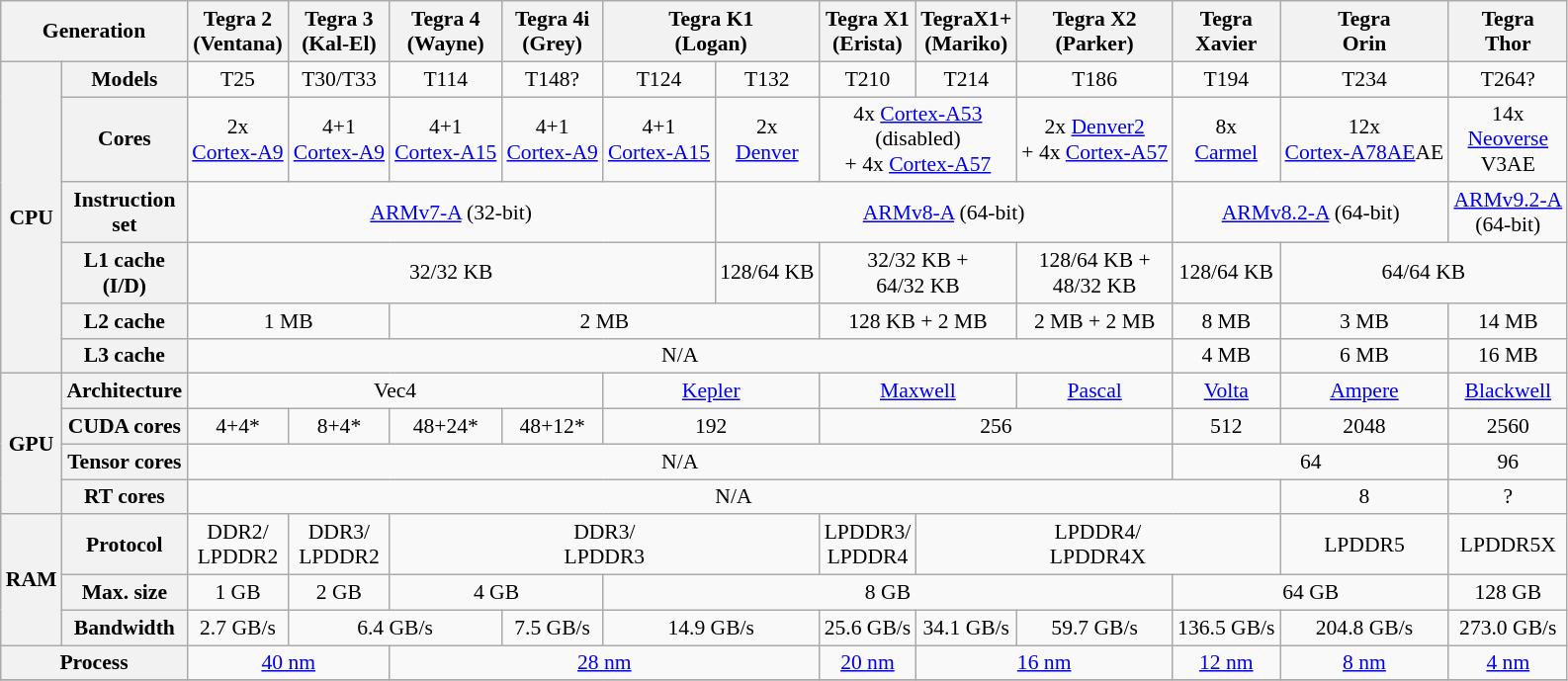<table class="wikitable" style="font-size: 90%; text-align: center;">
<tr>
<th colspan="2">Generation</th>
<th>Tegra 2<br>(Ventana)</th>
<th>Tegra 3 <br>(Kal-El)</th>
<th>Tegra 4 <br>(Wayne)</th>
<th>Tegra 4i <br>(Grey)</th>
<th colspan="2">Tegra K1 <br>(Logan)</th>
<th>Tegra X1 <br>(Erista)</th>
<th>TegraX1+ <br>(Mariko)</th>
<th>Tegra X2 <br>(Parker)</th>
<th>Tegra <br>Xavier</th>
<th>Tegra <br>Orin</th>
<th>Tegra <br>Thor</th>
</tr>
<tr>
<th rowspan="6">CPU</th>
<th>Models</th>
<td>T25</td>
<td>T30/T33</td>
<td>T114</td>
<td>T148?</td>
<td>T124</td>
<td>T132</td>
<td>T210</td>
<td>T214</td>
<td>T186</td>
<td>T194</td>
<td>T234</td>
<td>T264?</td>
</tr>
<tr>
<th>Cores</th>
<td>2x <br><a href='#'>Cortex-A9</a></td>
<td>4+1 <br><a href='#'>Cortex-A9</a></td>
<td>4+1 <br><a href='#'>Cortex-A15</a></td>
<td>4+1 <br><a href='#'>Cortex-A9</a></td>
<td>4+1 <br><a href='#'>Cortex-A15</a></td>
<td>2x <br><a href='#'>Denver</a></td>
<td colspan="2">4x <a href='#'>Cortex-A53</a> <br>(disabled) <br>+ 4x <a href='#'>Cortex-A57</a></td>
<td>2x <a href='#'>Denver2</a> <br>+ 4x <a href='#'>Cortex-A57</a></td>
<td>8x <br><a href='#'>Carmel</a></td>
<td>12x <br><a href='#'>Cortex-A78AE</a>AE</td>
<td>14x <br><a href='#'>Neoverse</a><br>V3AE</td>
</tr>
<tr>
<th>Instruction <br>set</th>
<td colspan="5" style="text-align:center;"><a href='#'>ARMv7-A</a> (32-bit)</td>
<td colspan="4" style="text-align:center;"><a href='#'>ARMv8-A</a> (64-bit)</td>
<td colspan="2" style="text-align:center;"><a href='#'>ARMv8.2-A</a> (64-bit)</td>
<td style="text-align:center;"><a href='#'>ARMv9.2-A</a> <br>(64-bit)</td>
</tr>
<tr>
<th>L1 cache <br>(I/D)</th>
<td colspan="5">32/32 KB</td>
<td>128/64 KB</td>
<td colspan="2">32/32 KB + <br>64/32 KB</td>
<td>128/64 KB + <br>48/32 KB</td>
<td>128/64 KB</td>
<td colspan="2">64/64 KB</td>
</tr>
<tr>
<th>L2 cache</th>
<td colspan="2">1 MB</td>
<td colspan="4">2 MB</td>
<td colspan="2">128 KB + 2 MB</td>
<td>2 MB + 2 MB</td>
<td>8 MB</td>
<td>3 MB</td>
<td>14 MB</td>
</tr>
<tr>
<th>L3 cache</th>
<td colspan="9">N/A</td>
<td>4 MB</td>
<td>6 MB</td>
<td>16 MB</td>
</tr>
<tr>
<th rowspan="4">GPU</th>
<th>Architecture</th>
<td colspan="4">Vec4</td>
<td colspan="2"><a href='#'>Kepler</a></td>
<td colspan="2"><a href='#'>Maxwell</a></td>
<td><a href='#'>Pascal</a></td>
<td><a href='#'>Volta</a></td>
<td><a href='#'>Ampere</a></td>
<td><a href='#'>Blackwell</a></td>
</tr>
<tr>
<th>CUDA cores</th>
<td>4+4*</td>
<td>8+4*</td>
<td>48+24*</td>
<td>48+12*</td>
<td colspan="2">192</td>
<td colspan="3">256</td>
<td>512</td>
<td>2048</td>
<td>2560</td>
</tr>
<tr>
<th>Tensor cores</th>
<td colspan="9">N/A</td>
<td colspan="2">64</td>
<td>96</td>
</tr>
<tr>
<th>RT cores</th>
<td colspan="10">N/A</td>
<td>8</td>
<td>?</td>
</tr>
<tr>
<th rowspan="3">RAM</th>
<th>Protocol</th>
<td>DDR2/<br>LPDDR2</td>
<td>DDR3/<br>LPDDR2</td>
<td colspan="4">DDR3/<br>LPDDR3</td>
<td>LPDDR3/<br>LPDDR4</td>
<td colspan="3">LPDDR4/<br>LPDDR4X</td>
<td>LPDDR5</td>
<td>LPDDR5X</td>
</tr>
<tr>
<th>Max. size</th>
<td>1 GB</td>
<td>2 GB</td>
<td colspan="2">4 GB</td>
<td colspan="5">8 GB</td>
<td colspan="2">64 GB</td>
<td>128 GB</td>
</tr>
<tr>
<th>Bandwidth</th>
<td>2.7 GB/s</td>
<td colspan="2">6.4 GB/s</td>
<td>7.5 GB/s</td>
<td colspan="2">14.9 GB/s</td>
<td>25.6 GB/s</td>
<td>34.1 GB/s</td>
<td>59.7 GB/s</td>
<td>136.5 GB/s</td>
<td>204.8 GB/s</td>
<td>273.0 GB/s</td>
</tr>
<tr>
<th colspan="2">Process</th>
<td colspan="2"><a href='#'>40 nm</a></td>
<td colspan="4"><a href='#'>28 nm</a></td>
<td><a href='#'>20 nm</a></td>
<td colspan="2"><a href='#'>16 nm</a></td>
<td><a href='#'>12 nm</a></td>
<td><a href='#'>8 nm</a></td>
<td><a href='#'>4 nm</a></td>
</tr>
<tr>
</tr>
</table>
